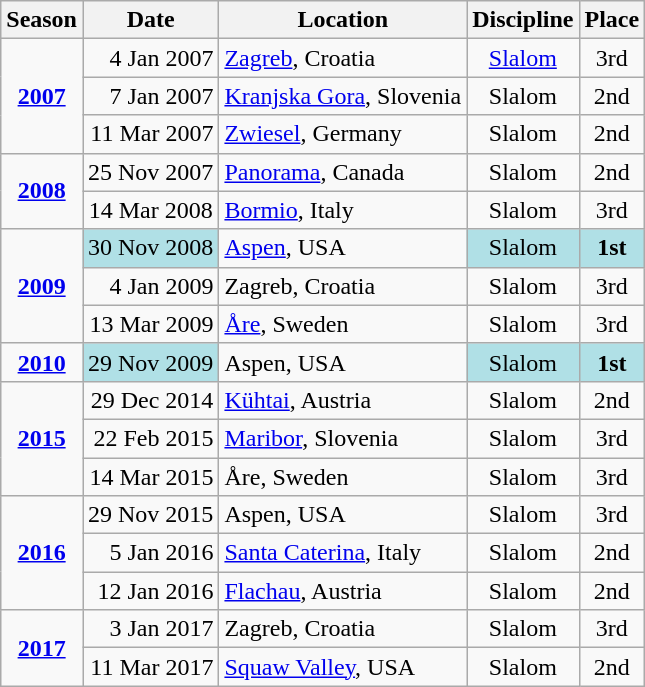<table class="wikitable">
<tr>
<th>Season</th>
<th>Date</th>
<th>Location</th>
<th>Discipline</th>
<th>Place</th>
</tr>
<tr>
<td align=center rowspan=3><strong><a href='#'>2007</a></strong></td>
<td align=right>4 Jan 2007</td>
<td> <a href='#'>Zagreb</a>, Croatia</td>
<td align=center><a href='#'>Slalom</a></td>
<td align=center>3rd</td>
</tr>
<tr>
<td align=right>7 Jan 2007</td>
<td> <a href='#'>Kranjska Gora</a>, Slovenia</td>
<td align=center>Slalom</td>
<td align=center>2nd</td>
</tr>
<tr>
<td align=right>11 Mar 2007</td>
<td> <a href='#'>Zwiesel</a>, Germany</td>
<td align=center>Slalom</td>
<td align=center>2nd</td>
</tr>
<tr>
<td align=center rowspan=2><strong><a href='#'>2008</a></strong></td>
<td align=right>25 Nov 2007</td>
<td> <a href='#'>Panorama</a>, Canada</td>
<td align=center>Slalom</td>
<td align=center>2nd</td>
</tr>
<tr>
<td align=center>14 Mar 2008</td>
<td> <a href='#'>Bormio</a>, Italy</td>
<td align=center>Slalom</td>
<td align=center>3rd</td>
</tr>
<tr>
<td align=center rowspan=3><strong><a href='#'>2009</a></strong></td>
<td align=right bgcolor="#BOEOE6">30 Nov 2008</td>
<td> <a href='#'>Aspen</a>, USA</td>
<td align=center bgcolor="#BOEOE6">Slalom</td>
<td align=center bgcolor="#BOEOE6"><strong>1st</strong></td>
</tr>
<tr>
<td align=right>4 Jan 2009</td>
<td> Zagreb, Croatia</td>
<td align=center>Slalom</td>
<td align=center>3rd</td>
</tr>
<tr>
<td align=right>13 Mar 2009</td>
<td> <a href='#'>Åre</a>, Sweden</td>
<td align=center>Slalom</td>
<td align=center>3rd</td>
</tr>
<tr>
<td align=center><strong><a href='#'>2010</a></strong></td>
<td align=right bgcolor="#BOEOE6">29 Nov 2009</td>
<td> Aspen, USA</td>
<td align=center bgcolor="#BOEOE6">Slalom</td>
<td bgcolor="#BOEOE6" align=center><strong>1st</strong></td>
</tr>
<tr>
<td align=center rowspan=3><strong><a href='#'>2015</a></strong></td>
<td align=right>29 Dec 2014</td>
<td> <a href='#'>Kühtai</a>, Austria</td>
<td align=center>Slalom</td>
<td align=center>2nd</td>
</tr>
<tr>
<td align=right>22 Feb 2015</td>
<td> <a href='#'>Maribor</a>, Slovenia</td>
<td align=center>Slalom</td>
<td align=center>3rd</td>
</tr>
<tr>
<td align=right>14 Mar 2015</td>
<td> Åre, Sweden</td>
<td align=center>Slalom</td>
<td align=center>3rd</td>
</tr>
<tr>
<td align=center rowspan=3><strong><a href='#'>2016</a></strong></td>
<td align=right>29 Nov 2015</td>
<td> Aspen, USA</td>
<td align=center>Slalom</td>
<td align=center>3rd</td>
</tr>
<tr>
<td align=right>5 Jan 2016</td>
<td align=left> <a href='#'>Santa Caterina</a>, Italy</td>
<td align=center>Slalom</td>
<td align=center>2nd</td>
</tr>
<tr>
<td align=right>12 Jan 2016</td>
<td align=left> <a href='#'>Flachau</a>, Austria</td>
<td align=center>Slalom</td>
<td align=center>2nd</td>
</tr>
<tr>
<td align=center rowspan=2><strong><a href='#'>2017</a></strong></td>
<td align=right>3 Jan 2017</td>
<td align=left> Zagreb, Croatia</td>
<td align=center>Slalom</td>
<td align=center>3rd</td>
</tr>
<tr>
<td align=right>11 Mar 2017</td>
<td align=left> <a href='#'>Squaw Valley</a>, USA</td>
<td align=center>Slalom</td>
<td align=center>2nd</td>
</tr>
</table>
